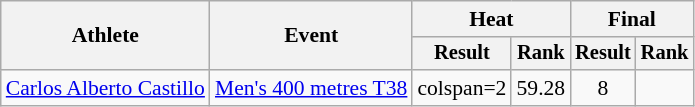<table class="wikitable" style="text-align: center; font-size:90%">
<tr>
<th rowspan="2">Athlete</th>
<th rowspan="2">Event</th>
<th colspan="2">Heat</th>
<th colspan="2">Final</th>
</tr>
<tr style="font-size:95%">
<th>Result</th>
<th>Rank</th>
<th>Result</th>
<th>Rank</th>
</tr>
<tr>
<td align=left><a href='#'>Carlos Alberto Castillo</a></td>
<td align=left><a href='#'>Men's 400 metres T38</a></td>
<td>colspan=2 </td>
<td>59.28</td>
<td>8</td>
</tr>
</table>
